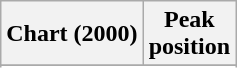<table class="wikitable sortable plainrowheaders" style="text-align:center">
<tr>
<th scope="col">Chart (2000)</th>
<th scope="col">Peak<br> position</th>
</tr>
<tr>
</tr>
<tr>
</tr>
</table>
